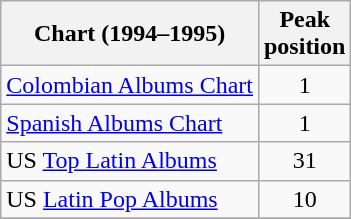<table class="wikitable sortable">
<tr>
<th>Chart (1994–1995)</th>
<th>Peak<br>position</th>
</tr>
<tr>
<td><a href='#'>Colombian Albums Chart</a></td>
<td style="text-align:center;">1</td>
</tr>
<tr>
<td><a href='#'>Spanish Albums Chart</a></td>
<td style="text-align:center;">1</td>
</tr>
<tr>
<td>US <a href='#'>Top Latin Albums</a></td>
<td style="text-align:center;">31</td>
</tr>
<tr>
<td>US <a href='#'>Latin Pop Albums</a></td>
<td style="text-align:center;">10</td>
</tr>
<tr>
</tr>
</table>
